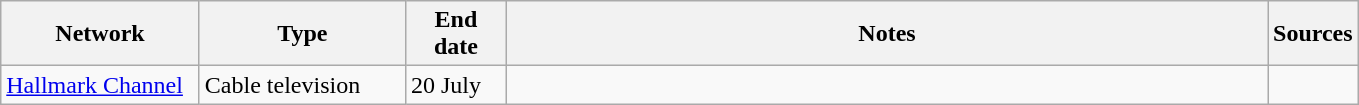<table class="wikitable">
<tr>
<th style="text-align:center; width:125px">Network</th>
<th style="text-align:center; width:130px">Type</th>
<th style="text-align:center; width:60px">End date</th>
<th style="text-align:center; width:500px">Notes</th>
<th style="text-align:center; width:30px">Sources</th>
</tr>
<tr>
<td><a href='#'>Hallmark Channel</a></td>
<td>Cable television</td>
<td>20 July</td>
<td></td>
<td></td>
</tr>
</table>
